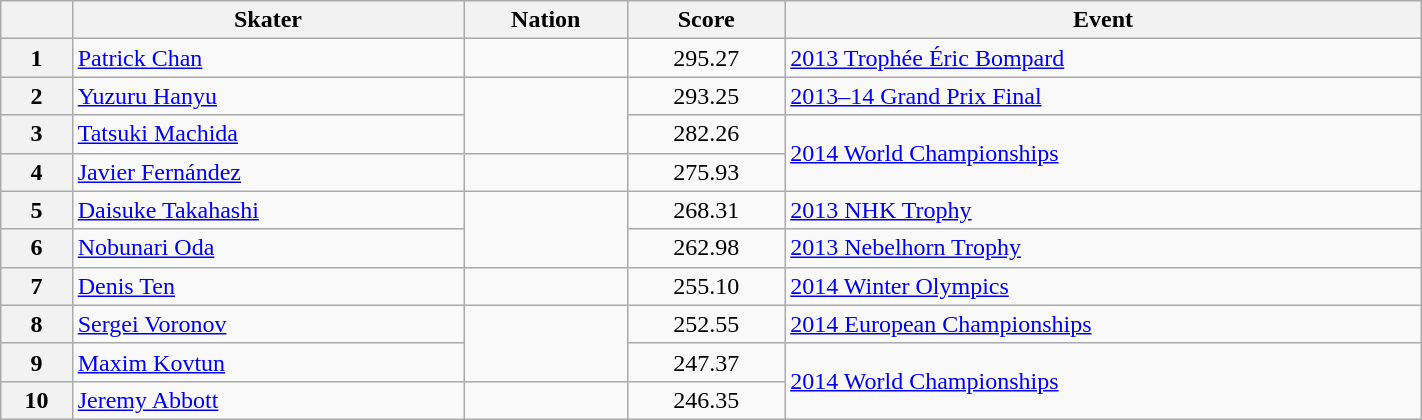<table class="wikitable sortable" style="text-align:left; width:75%">
<tr>
<th scope="col"></th>
<th scope="col">Skater</th>
<th scope="col">Nation</th>
<th scope="col">Score</th>
<th scope="col">Event</th>
</tr>
<tr>
<th scope="row">1</th>
<td><a href='#'>Patrick Chan</a></td>
<td></td>
<td align=center>295.27</td>
<td><a href='#'>2013 Trophée Éric Bompard</a></td>
</tr>
<tr>
<th scope="row">2</th>
<td><a href='#'>Yuzuru Hanyu</a></td>
<td rowspan="2"></td>
<td align=center>293.25</td>
<td><a href='#'>2013–14 Grand Prix Final</a></td>
</tr>
<tr>
<th scope="row">3</th>
<td><a href='#'>Tatsuki Machida</a></td>
<td align=center>282.26</td>
<td rowspan="2"><a href='#'>2014 World Championships</a></td>
</tr>
<tr>
<th scope="row">4</th>
<td><a href='#'>Javier Fernández</a></td>
<td></td>
<td align=center>275.93</td>
</tr>
<tr>
<th scope="row">5</th>
<td><a href='#'>Daisuke Takahashi</a></td>
<td rowspan="2"></td>
<td align=center>268.31</td>
<td><a href='#'>2013 NHK Trophy</a></td>
</tr>
<tr>
<th scope="row">6</th>
<td><a href='#'>Nobunari Oda</a></td>
<td align=center>262.98</td>
<td><a href='#'>2013 Nebelhorn Trophy</a></td>
</tr>
<tr>
<th scope="row">7</th>
<td><a href='#'>Denis Ten</a></td>
<td></td>
<td align=center>255.10</td>
<td><a href='#'>2014 Winter Olympics</a></td>
</tr>
<tr>
<th scope="row">8</th>
<td><a href='#'>Sergei Voronov</a></td>
<td rowspan="2"></td>
<td align=center>252.55</td>
<td><a href='#'>2014 European Championships</a></td>
</tr>
<tr>
<th scope="row">9</th>
<td><a href='#'>Maxim Kovtun</a></td>
<td align=center>247.37</td>
<td rowspan="2"><a href='#'>2014 World Championships</a></td>
</tr>
<tr>
<th scope="row">10</th>
<td><a href='#'>Jeremy Abbott</a></td>
<td></td>
<td align=center>246.35</td>
</tr>
</table>
